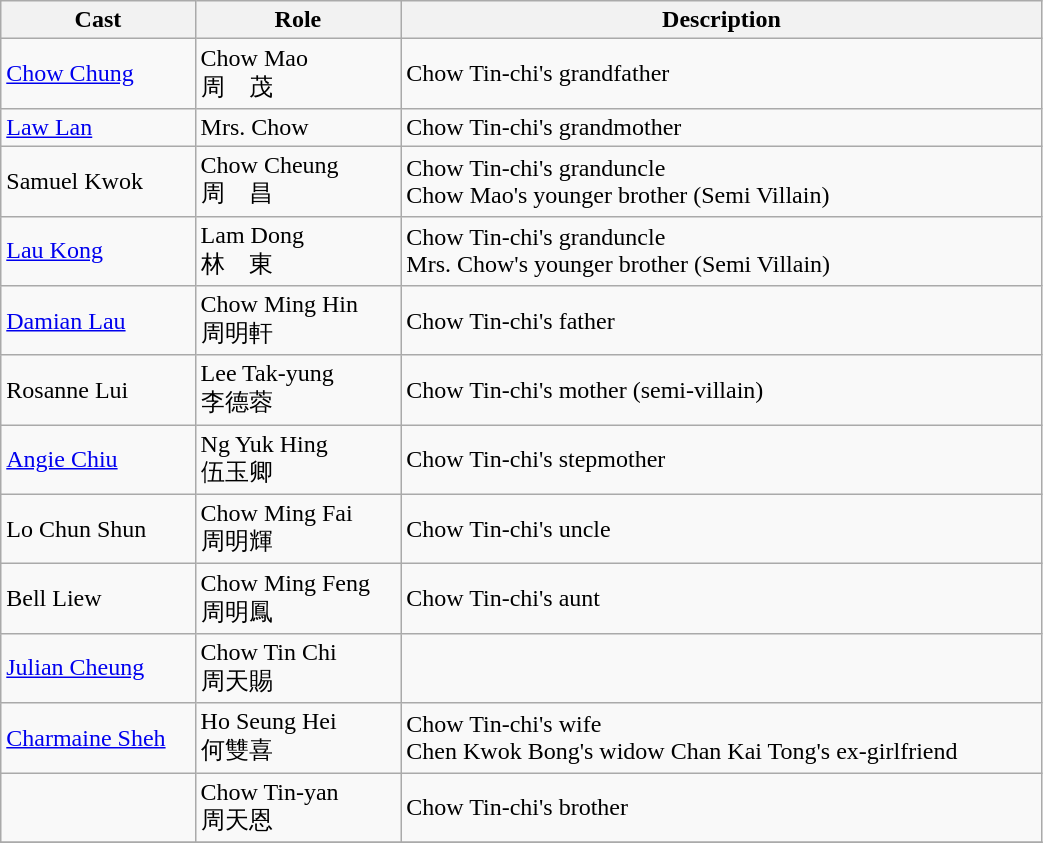<table class="wikitable" width="55%">
<tr>
<th>Cast</th>
<th>Role</th>
<th>Description</th>
</tr>
<tr>
<td><a href='#'>Chow Chung</a></td>
<td>Chow Mao<br>周　茂</td>
<td>Chow Tin-chi's grandfather</td>
</tr>
<tr>
<td><a href='#'>Law Lan</a></td>
<td>Mrs. Chow</td>
<td>Chow Tin-chi's grandmother</td>
</tr>
<tr>
<td>Samuel Kwok</td>
<td>Chow Cheung<br>周　昌</td>
<td>Chow Tin-chi's granduncle<br>Chow Mao's younger brother (Semi Villain)</td>
</tr>
<tr>
<td><a href='#'>Lau Kong</a></td>
<td>Lam Dong<br>林　東</td>
<td>Chow Tin-chi's granduncle<br>Mrs. Chow's younger brother (Semi Villain)</td>
</tr>
<tr>
<td><a href='#'>Damian Lau</a></td>
<td>Chow Ming Hin<br>周明軒</td>
<td>Chow Tin-chi's father</td>
</tr>
<tr>
<td>Rosanne Lui</td>
<td>Lee Tak-yung<br>李德蓉</td>
<td>Chow Tin-chi's mother (semi-villain)</td>
</tr>
<tr>
<td><a href='#'>Angie Chiu</a></td>
<td>Ng Yuk Hing<br>伍玉卿</td>
<td>Chow Tin-chi's stepmother</td>
</tr>
<tr>
<td>Lo Chun Shun</td>
<td>Chow Ming Fai<br>周明輝</td>
<td>Chow Tin-chi's uncle</td>
</tr>
<tr>
<td>Bell Liew</td>
<td>Chow Ming Feng<br>周明鳳</td>
<td>Chow Tin-chi's aunt</td>
</tr>
<tr>
<td><a href='#'>Julian Cheung</a></td>
<td>Chow Tin Chi<br>周天賜</td>
<td></td>
</tr>
<tr>
<td><a href='#'>Charmaine Sheh</a></td>
<td>Ho Seung Hei<br>何雙喜</td>
<td>Chow Tin-chi's wife<br>Chen Kwok Bong's widow
Chan Kai Tong's ex-girlfriend</td>
</tr>
<tr>
<td></td>
<td>Chow Tin-yan<br>周天恩</td>
<td>Chow Tin-chi's brother</td>
</tr>
<tr>
</tr>
</table>
